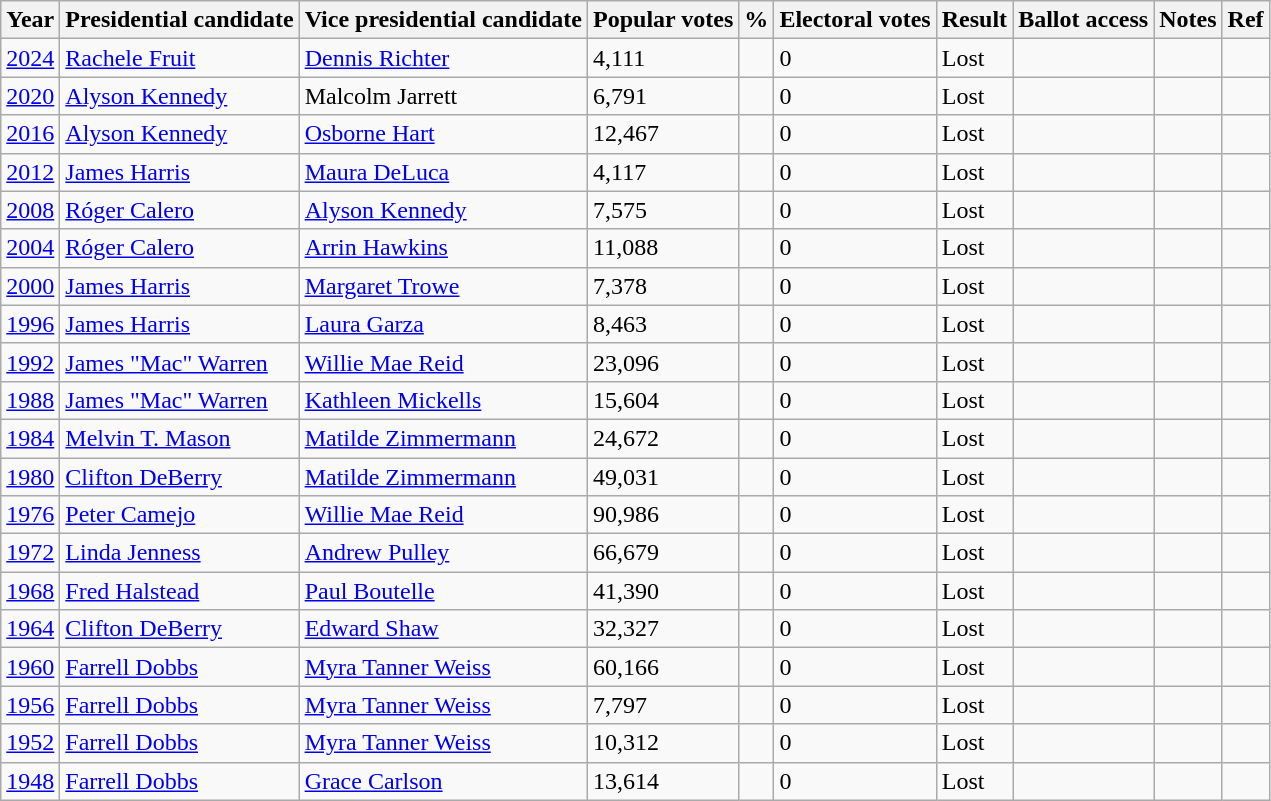<table class="wikitable sortable">
<tr>
<th>Year</th>
<th>Presidential candidate</th>
<th>Vice presidential candidate</th>
<th>Popular votes</th>
<th>%</th>
<th>Electoral votes</th>
<th>Result</th>
<th>Ballot access</th>
<th>Notes</th>
<th>Ref</th>
</tr>
<tr>
<td><a href='#'>2024</a></td>
<td><a href='#'>Rachele Fruit</a></td>
<td><a href='#'>Dennis Richter</a></td>
<td>4,111</td>
<td></td>
<td>0</td>
<td> Lost</td>
<td></td>
<td></td>
<td></td>
</tr>
<tr>
<td><a href='#'>2020</a></td>
<td><a href='#'>Alyson Kennedy</a></td>
<td>Malcolm Jarrett</td>
<td>6,791</td>
<td></td>
<td>0</td>
<td> Lost</td>
<td></td>
<td></td>
<td></td>
</tr>
<tr>
<td><a href='#'>2016</a></td>
<td><a href='#'>Alyson Kennedy</a></td>
<td><a href='#'>Osborne Hart</a></td>
<td>12,467</td>
<td></td>
<td>0</td>
<td> Lost</td>
<td></td>
<td></td>
<td></td>
</tr>
<tr>
<td><a href='#'>2012</a></td>
<td><a href='#'>James Harris</a></td>
<td><a href='#'>Maura DeLuca</a></td>
<td>4,117</td>
<td></td>
<td>0</td>
<td> Lost</td>
<td></td>
<td></td>
<td></td>
</tr>
<tr>
<td><a href='#'>2008</a></td>
<td><a href='#'>Róger Calero</a></td>
<td><a href='#'>Alyson Kennedy</a></td>
<td>7,575</td>
<td></td>
<td>0</td>
<td> Lost</td>
<td></td>
<td></td>
<td></td>
</tr>
<tr>
<td><a href='#'>2004</a></td>
<td><a href='#'>Róger Calero</a></td>
<td><a href='#'>Arrin Hawkins</a></td>
<td>11,088</td>
<td></td>
<td>0</td>
<td> Lost</td>
<td></td>
<td></td>
<td></td>
</tr>
<tr>
<td><a href='#'>2000</a></td>
<td><a href='#'>James Harris</a></td>
<td><a href='#'>Margaret Trowe</a></td>
<td>7,378</td>
<td></td>
<td>0</td>
<td> Lost</td>
<td></td>
<td></td>
<td></td>
</tr>
<tr>
<td><a href='#'>1996</a></td>
<td><a href='#'>James Harris</a></td>
<td><a href='#'>Laura Garza</a></td>
<td>8,463</td>
<td></td>
<td>0</td>
<td> Lost</td>
<td></td>
<td></td>
<td></td>
</tr>
<tr>
<td><a href='#'>1992</a></td>
<td><a href='#'>James "Mac" Warren</a></td>
<td><a href='#'>Willie Mae Reid</a></td>
<td>23,096</td>
<td></td>
<td>0</td>
<td> Lost</td>
<td></td>
<td></td>
<td></td>
</tr>
<tr>
<td><a href='#'>1988</a></td>
<td><a href='#'>James "Mac" Warren</a></td>
<td><a href='#'>Kathleen Mickells</a></td>
<td>15,604</td>
<td></td>
<td>0</td>
<td> Lost</td>
<td></td>
<td></td>
<td></td>
</tr>
<tr>
<td><a href='#'>1984</a></td>
<td><a href='#'>Melvin T. Mason</a></td>
<td><a href='#'>Matilde Zimmermann</a></td>
<td>24,672</td>
<td></td>
<td>0</td>
<td> Lost</td>
<td></td>
<td></td>
<td></td>
</tr>
<tr>
<td><a href='#'>1980</a></td>
<td><a href='#'>Clifton DeBerry</a></td>
<td><a href='#'>Matilde Zimmermann</a></td>
<td>49,031</td>
<td></td>
<td>0</td>
<td> Lost</td>
<td></td>
<td></td>
<td></td>
</tr>
<tr>
<td><a href='#'>1976</a></td>
<td><a href='#'>Peter Camejo</a></td>
<td><a href='#'>Willie Mae Reid</a></td>
<td>90,986</td>
<td></td>
<td>0</td>
<td> Lost</td>
<td></td>
<td></td>
<td></td>
</tr>
<tr>
<td><a href='#'>1972</a></td>
<td><a href='#'>Linda Jenness</a></td>
<td><a href='#'>Andrew Pulley</a></td>
<td>66,679</td>
<td></td>
<td>0</td>
<td> Lost</td>
<td></td>
<td></td>
<td></td>
</tr>
<tr>
<td><a href='#'>1968</a></td>
<td><a href='#'>Fred Halstead</a></td>
<td><a href='#'>Paul Boutelle</a></td>
<td>41,390</td>
<td></td>
<td>0</td>
<td> Lost</td>
<td></td>
<td></td>
<td></td>
</tr>
<tr>
<td><a href='#'>1964</a></td>
<td><a href='#'>Clifton DeBerry</a></td>
<td><a href='#'>Edward Shaw</a></td>
<td>32,327</td>
<td></td>
<td>0</td>
<td> Lost</td>
<td></td>
<td></td>
<td></td>
</tr>
<tr>
<td><a href='#'>1960</a></td>
<td><a href='#'>Farrell Dobbs</a></td>
<td><a href='#'>Myra Tanner Weiss</a></td>
<td>60,166</td>
<td></td>
<td>0</td>
<td> Lost</td>
<td></td>
<td></td>
<td></td>
</tr>
<tr>
<td><a href='#'>1956</a></td>
<td><a href='#'>Farrell Dobbs</a></td>
<td><a href='#'>Myra Tanner Weiss</a></td>
<td>7,797</td>
<td></td>
<td>0</td>
<td> Lost</td>
<td></td>
<td></td>
<td></td>
</tr>
<tr>
<td><a href='#'>1952</a></td>
<td><a href='#'>Farrell Dobbs</a></td>
<td><a href='#'>Myra Tanner Weiss</a></td>
<td>10,312</td>
<td></td>
<td>0</td>
<td> Lost</td>
<td></td>
<td></td>
<td></td>
</tr>
<tr>
<td><a href='#'>1948</a></td>
<td><a href='#'>Farrell Dobbs</a></td>
<td><a href='#'>Grace Carlson</a></td>
<td>13,614</td>
<td></td>
<td>0</td>
<td> Lost</td>
<td></td>
<td></td>
<td></td>
</tr>
</table>
